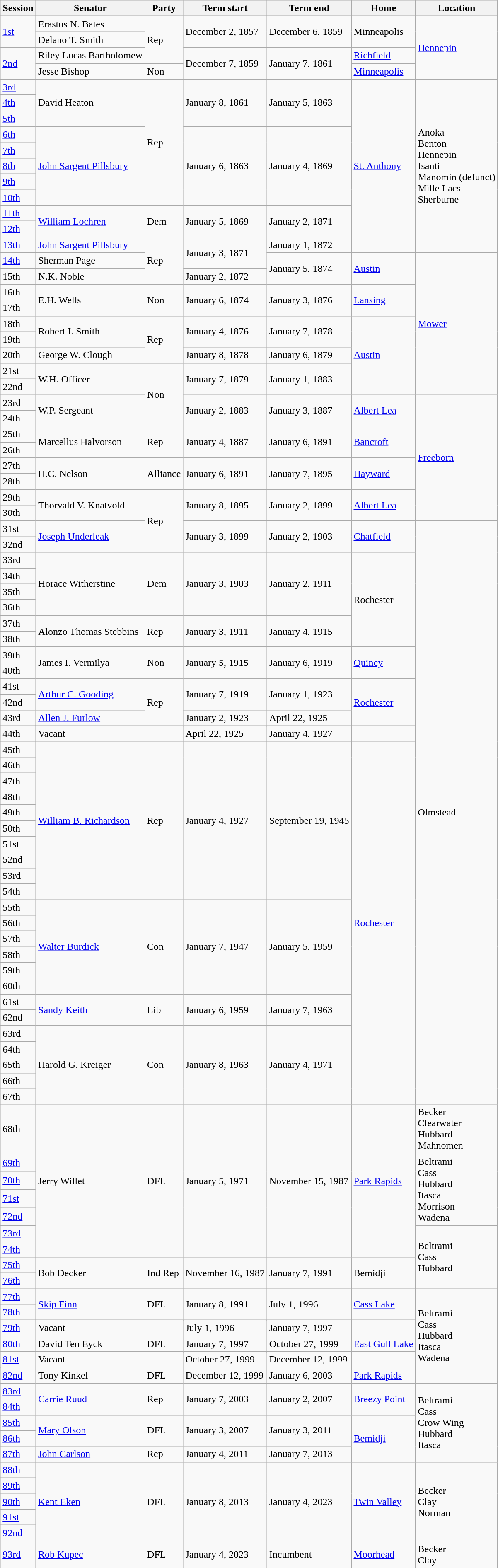<table class="wikitable">
<tr>
<th>Session</th>
<th>Senator</th>
<th>Party</th>
<th>Term start</th>
<th>Term end</th>
<th>Home</th>
<th>Location</th>
</tr>
<tr>
<td rowspan="2"><a href='#'>1st</a></td>
<td>Erastus N. Bates</td>
<td rowspan="3" >Rep</td>
<td rowspan="2">December 2, 1857</td>
<td rowspan="2">December 6, 1859</td>
<td rowspan="2">Minneapolis</td>
<td rowspan="4"><a href='#'>Hennepin</a></td>
</tr>
<tr>
<td>Delano T. Smith</td>
</tr>
<tr>
<td rowspan="2"><a href='#'>2nd</a></td>
<td>Riley Lucas Bartholomew</td>
<td rowspan="2">December 7, 1859</td>
<td rowspan="2">January 7, 1861</td>
<td><a href='#'>Richfield</a></td>
</tr>
<tr>
<td>Jesse Bishop</td>
<td>Non</td>
<td><a href='#'>Minneapolis</a></td>
</tr>
<tr>
<td><a href='#'>3rd</a></td>
<td rowspan="3">David Heaton</td>
<td rowspan="8" >Rep</td>
<td rowspan="3">January 8, 1861</td>
<td rowspan="3">January 5, 1863</td>
<td rowspan="11"><a href='#'>St. Anthony</a></td>
<td rowspan="11">Anoka<br>Benton<br>Hennepin<br>Isanti<br>Manomin (defunct)<br>Mille Lacs<br>Sherburne</td>
</tr>
<tr>
<td><a href='#'>4th</a></td>
</tr>
<tr>
<td><a href='#'>5th</a></td>
</tr>
<tr>
<td><a href='#'>6th</a></td>
<td rowspan="5"> <a href='#'>John Sargent Pillsbury</a></td>
<td rowspan="5">January 6, 1863</td>
<td rowspan="5">January 4, 1869</td>
</tr>
<tr>
<td><a href='#'>7th</a></td>
</tr>
<tr>
<td><a href='#'>8th</a></td>
</tr>
<tr>
<td><a href='#'>9th</a></td>
</tr>
<tr>
<td><a href='#'>10th</a></td>
</tr>
<tr>
<td><a href='#'>11th</a></td>
<td rowspan="2"> <a href='#'>William Lochren</a></td>
<td rowspan="2" >Dem</td>
<td rowspan="2">January 5, 1869</td>
<td rowspan="2">January 2, 1871</td>
</tr>
<tr>
<td><a href='#'>12th</a></td>
</tr>
<tr>
<td><a href='#'>13th</a></td>
<td> <a href='#'>John Sargent Pillsbury</a></td>
<td rowspan="4" >Rep</td>
<td rowspan="3">January 3, 1871</td>
<td>January 1, 1872</td>
</tr>
<tr>
<td><a href='#'>14th</a></td>
<td rowspan="2">Sherman Page</td>
<td rowspan="3">January 5, 1874</td>
<td rowspan="3"><a href='#'>Austin</a></td>
<td rowspan="10"><a href='#'>Mower</a></td>
</tr>
<tr>
<td rowspan="2">15th</td>
</tr>
<tr>
<td>N.K. Noble</td>
<td>January 2, 1872</td>
</tr>
<tr>
<td>16th</td>
<td rowspan="2">E.H. Wells</td>
<td rowspan="2" >Non</td>
<td rowspan="2">January 6, 1874</td>
<td rowspan="2">January 3, 1876</td>
<td rowspan="2"><a href='#'>Lansing</a></td>
</tr>
<tr>
<td>17th</td>
</tr>
<tr>
<td>18th</td>
<td rowspan="2">Robert I. Smith</td>
<td rowspan="3" >Rep</td>
<td rowspan="2">January 4, 1876</td>
<td rowspan="2">January 7, 1878</td>
<td rowspan="5"><a href='#'>Austin</a></td>
</tr>
<tr>
<td>19th</td>
</tr>
<tr>
<td>20th</td>
<td>George W. Clough</td>
<td>January 8, 1878</td>
<td>January 6, 1879</td>
</tr>
<tr>
<td>21st</td>
<td rowspan="2">W.H. Officer</td>
<td rowspan="4" >Non</td>
<td rowspan="2">January 7, 1879</td>
<td rowspan="2">January 1, 1883</td>
</tr>
<tr>
<td>22nd</td>
</tr>
<tr>
<td>23rd</td>
<td rowspan="2">W.P. Sergeant</td>
<td rowspan="2">January 2, 1883</td>
<td rowspan="2">January 3, 1887</td>
<td rowspan="2"><a href='#'>Albert Lea</a></td>
<td rowspan="8"><a href='#'>Freeborn</a></td>
</tr>
<tr>
<td>24th</td>
</tr>
<tr>
<td>25th</td>
<td rowspan="2">Marcellus Halvorson</td>
<td rowspan="2" >Rep</td>
<td rowspan="2">January 4, 1887</td>
<td rowspan="2">January 6, 1891</td>
<td rowspan="2"><a href='#'>Bancroft</a></td>
</tr>
<tr>
<td>26th</td>
</tr>
<tr>
<td>27th</td>
<td rowspan="2">H.C. Nelson</td>
<td rowspan="2" >Alliance</td>
<td rowspan="2">January 6, 1891</td>
<td rowspan="2">January 7, 1895</td>
<td rowspan="2"><a href='#'>Hayward</a></td>
</tr>
<tr>
<td>28th</td>
</tr>
<tr>
<td>29th</td>
<td rowspan="2">Thorvald V. Knatvold</td>
<td rowspan="4" >Rep</td>
<td rowspan="2">January 8, 1895</td>
<td rowspan="2">January 2, 1899</td>
<td rowspan="2"><a href='#'>Albert Lea</a></td>
</tr>
<tr>
<td>30th</td>
</tr>
<tr>
<td>31st</td>
<td rowspan="2"><a href='#'>Joseph Underleak</a></td>
<td rowspan="2">January 3, 1899</td>
<td rowspan="2">January 2, 1903</td>
<td rowspan="2"><a href='#'>Chatfield</a></td>
<td rowspan="38">Olmstead</td>
</tr>
<tr>
<td>32nd</td>
</tr>
<tr>
<td>33rd</td>
<td rowspan="4">Horace Witherstine</td>
<td rowspan="4" >Dem</td>
<td rowspan="4">January 3, 1903</td>
<td rowspan="4">January 2, 1911</td>
<td rowspan="6">Rochester</td>
</tr>
<tr>
<td>34th</td>
</tr>
<tr>
<td>35th</td>
</tr>
<tr>
<td>36th</td>
</tr>
<tr>
<td>37th</td>
<td rowspan="2">Alonzo Thomas Stebbins</td>
<td rowspan="2" >Rep</td>
<td rowspan="2">January 3, 1911</td>
<td rowspan="2">January 4, 1915</td>
</tr>
<tr>
<td>38th</td>
</tr>
<tr>
<td>39th</td>
<td rowspan="2">James I. Vermilya</td>
<td rowspan="2" >Non</td>
<td rowspan="2">January 5, 1915</td>
<td rowspan="2">January 6, 1919</td>
<td rowspan="2"><a href='#'>Quincy</a></td>
</tr>
<tr>
<td>40th</td>
</tr>
<tr>
<td>41st</td>
<td rowspan="2"><a href='#'>Arthur C. Gooding</a></td>
<td rowspan="4" >Rep</td>
<td rowspan="2">January 7, 1919</td>
<td rowspan="2">January 1, 1923</td>
<td rowspan="4"><a href='#'>Rochester</a></td>
</tr>
<tr>
<td>42nd</td>
</tr>
<tr>
<td>43rd</td>
<td rowspan="2"> <a href='#'>Allen J. Furlow</a></td>
<td rowspan="2">January 2, 1923</td>
<td rowspan="2">April 22, 1925</td>
</tr>
<tr>
<td rowspan="2">44th</td>
</tr>
<tr>
<td>Vacant</td>
<td></td>
<td>April 22, 1925</td>
<td>January 4, 1927</td>
<td></td>
</tr>
<tr>
<td>45th</td>
<td rowspan="10"> <a href='#'>William B. Richardson</a></td>
<td rowspan="10" >Rep</td>
<td rowspan="10">January 4, 1927</td>
<td rowspan="10">September 19, 1945</td>
<td rowspan="23"><a href='#'>Rochester</a></td>
</tr>
<tr>
<td>46th</td>
</tr>
<tr>
<td>47th</td>
</tr>
<tr>
<td>48th</td>
</tr>
<tr>
<td>49th</td>
</tr>
<tr>
<td>50th</td>
</tr>
<tr>
<td>51st</td>
</tr>
<tr>
<td>52nd</td>
</tr>
<tr>
<td>53rd</td>
</tr>
<tr>
<td>54th</td>
</tr>
<tr>
<td>55th</td>
<td rowspan="6"><a href='#'>Walter Burdick</a></td>
<td rowspan="6" >Con</td>
<td rowspan="6">January 7, 1947</td>
<td rowspan="6">January 5, 1959</td>
</tr>
<tr>
<td>56th</td>
</tr>
<tr>
<td>57th</td>
</tr>
<tr>
<td>58th</td>
</tr>
<tr>
<td>59th</td>
</tr>
<tr>
<td>60th</td>
</tr>
<tr>
<td>61st</td>
<td rowspan="2"><a href='#'>Sandy Keith</a></td>
<td rowspan="2" >Lib</td>
<td rowspan="2">January 6, 1959</td>
<td rowspan="2">January 7, 1963</td>
</tr>
<tr>
<td>62nd</td>
</tr>
<tr>
<td>63rd</td>
<td rowspan="5">Harold G. Kreiger</td>
<td rowspan="5" >Con</td>
<td rowspan="5">January 8, 1963</td>
<td rowspan="5">January 4, 1971</td>
</tr>
<tr>
<td>64th</td>
</tr>
<tr>
<td>65th</td>
</tr>
<tr>
<td>66th</td>
</tr>
<tr>
<td>67th</td>
</tr>
<tr>
<td>68th</td>
<td rowspan="8">Jerry Willet</td>
<td rowspan="8" >DFL</td>
<td rowspan="8">January 5, 1971</td>
<td rowspan="8">November 15, 1987</td>
<td rowspan="8"><a href='#'>Park Rapids</a></td>
<td>Becker<br>Clearwater<br>Hubbard<br>Mahnomen</td>
</tr>
<tr>
<td><a href='#'>69th</a></td>
<td rowspan="4">Beltrami<br>Cass<br>Hubbard<br>Itasca<br>Morrison<br>Wadena</td>
</tr>
<tr>
<td><a href='#'>70th</a></td>
</tr>
<tr>
<td><a href='#'>71st</a></td>
</tr>
<tr>
<td><a href='#'>72nd</a></td>
</tr>
<tr>
<td><a href='#'>73rd</a></td>
<td rowspan="5">Beltrami<br>Cass<br>Hubbard</td>
</tr>
<tr>
<td><a href='#'>74th</a></td>
</tr>
<tr>
<td rowspan="2"><a href='#'>75th</a></td>
</tr>
<tr>
<td rowspan="2">Bob Decker</td>
<td rowspan="2" >Ind Rep</td>
<td rowspan="2">November 16, 1987</td>
<td rowspan="2">January 7, 1991</td>
<td rowspan="2">Bemidji</td>
</tr>
<tr>
<td><a href='#'>76th</a></td>
</tr>
<tr>
<td><a href='#'>77th</a></td>
<td rowspan="3"><a href='#'>Skip Finn</a></td>
<td rowspan="3" >DFL</td>
<td rowspan="3">January 8, 1991</td>
<td rowspan="3">July 1, 1996</td>
<td rowspan="3"><a href='#'>Cass Lake</a></td>
<td rowspan="9">Beltrami<br>Cass<br>Hubbard<br>Itasca<br>Wadena</td>
</tr>
<tr>
<td><a href='#'>78th</a></td>
</tr>
<tr>
<td rowspan="2"><a href='#'>79th</a></td>
</tr>
<tr>
<td>Vacant</td>
<td></td>
<td>July 1, 1996</td>
<td>January 7, 1997</td>
<td></td>
</tr>
<tr>
<td><a href='#'>80th</a></td>
<td rowspan="2">David Ten Eyck</td>
<td rowspan="2" >DFL</td>
<td rowspan="2">January 7, 1997</td>
<td rowspan="2">October 27, 1999</td>
<td rowspan="2"><a href='#'>East Gull Lake</a></td>
</tr>
<tr>
<td rowspan="3"><a href='#'>81st</a></td>
</tr>
<tr>
<td>Vacant</td>
<td></td>
<td>October 27, 1999</td>
<td>December 12, 1999</td>
<td></td>
</tr>
<tr>
<td rowspan="2">Tony Kinkel</td>
<td rowspan="2" >DFL</td>
<td rowspan="2">December 12, 1999</td>
<td rowspan="2">January 6, 2003</td>
<td rowspan="2"><a href='#'>Park Rapids</a></td>
</tr>
<tr>
<td><a href='#'>82nd</a></td>
</tr>
<tr>
<td><a href='#'>83rd</a></td>
<td rowspan="2"><a href='#'>Carrie Ruud</a></td>
<td rowspan="2" >Rep</td>
<td rowspan="2">January 7, 2003</td>
<td rowspan="2">January 2, 2007</td>
<td rowspan="2"><a href='#'>Breezy Point</a></td>
<td rowspan="5">Beltrami<br>Cass<br>Crow Wing<br>Hubbard<br>Itasca</td>
</tr>
<tr>
<td><a href='#'>84th</a></td>
</tr>
<tr>
<td><a href='#'>85th</a></td>
<td rowspan="2"><a href='#'>Mary Olson</a></td>
<td rowspan="2" >DFL</td>
<td rowspan="2">January 3, 2007</td>
<td rowspan="2">January 3, 2011</td>
<td rowspan="3"><a href='#'>Bemidji</a></td>
</tr>
<tr>
<td><a href='#'>86th</a></td>
</tr>
<tr>
<td><a href='#'>87th</a></td>
<td><a href='#'>John Carlson</a></td>
<td>Rep</td>
<td>January 4, 2011</td>
<td>January 7, 2013</td>
</tr>
<tr>
<td><a href='#'>88th</a></td>
<td rowspan="5"><a href='#'>Kent Eken</a></td>
<td rowspan="5" >DFL</td>
<td rowspan="5">January 8, 2013</td>
<td rowspan="5">January 4, 2023</td>
<td rowspan="5"><a href='#'>Twin Valley</a></td>
<td rowspan="5">Becker<br>Clay<br>Norman</td>
</tr>
<tr>
<td><a href='#'>89th</a></td>
</tr>
<tr>
<td><a href='#'>90th</a></td>
</tr>
<tr>
<td><a href='#'>91st</a></td>
</tr>
<tr>
<td><a href='#'>92nd</a></td>
</tr>
<tr>
<td><a href='#'>93rd</a></td>
<td rowspan="3"><a href='#'>Rob Kupec</a></td>
<td rowspan="3" >DFL</td>
<td rowspan="3">January 4, 2023</td>
<td rowspan="3">Incumbent</td>
<td rowspan="3"><a href='#'>Moorhead</a></td>
<td rowspan="3">Becker<br>Clay</td>
</tr>
<tr>
</tr>
</table>
